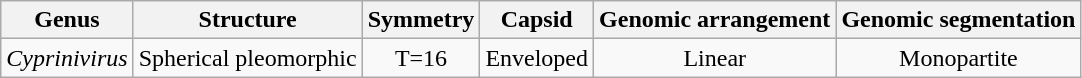<table class="wikitable sortable" style="text-align:center">
<tr>
<th>Genus</th>
<th>Structure</th>
<th>Symmetry</th>
<th>Capsid</th>
<th>Genomic arrangement</th>
<th>Genomic segmentation</th>
</tr>
<tr>
<td><em>Cyprinivirus</em></td>
<td>Spherical pleomorphic</td>
<td>T=16</td>
<td>Enveloped</td>
<td>Linear</td>
<td>Monopartite</td>
</tr>
</table>
